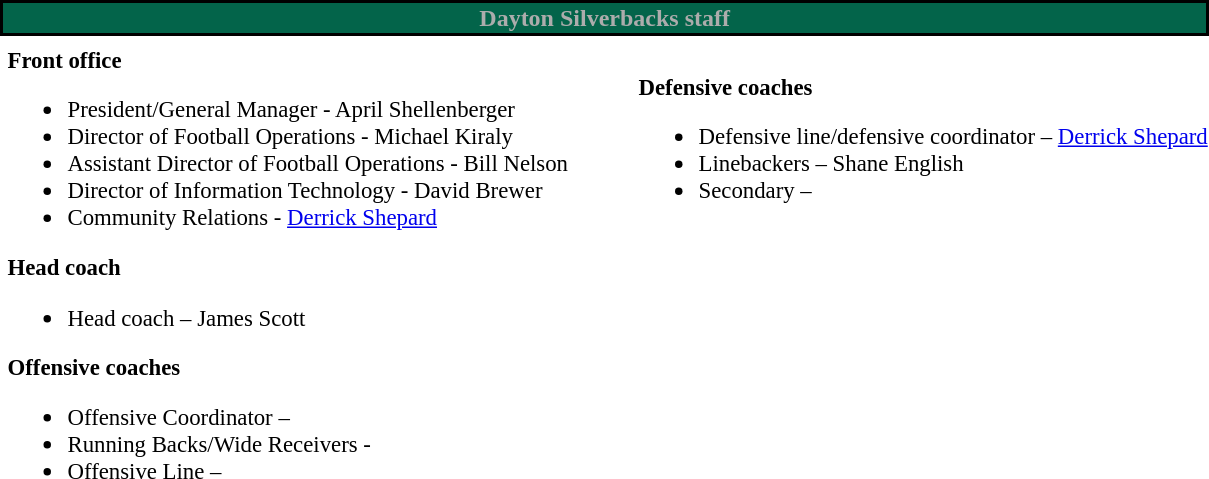<table class="toccolours" style="text-align: left">
<tr>
<th colspan="7" style="background:#03644A; color:#ACACAC; text-align: center; border:2px solid black;">Dayton Silverbacks staff</th>
</tr>
<tr>
<td colspan=7 align="right"></td>
</tr>
<tr>
<td valign="top"></td>
<td style="font-size: 95%;" valign="top"><strong>Front office</strong><br><ul><li>President/General Manager - April Shellenberger</li><li>Director of Football Operations - Michael Kiraly</li><li>Assistant Director of Football Operations - Bill Nelson</li><li>Director of Information Technology - David Brewer</li><li>Community Relations - <a href='#'>Derrick Shepard</a></li></ul><strong>Head coach</strong><ul><li>Head coach – James Scott</li></ul><strong>Offensive coaches</strong><ul><li>Offensive Coordinator –</li><li>Running Backs/Wide Receivers -</li><li>Offensive Line –</li></ul></td>
<td width="35"> </td>
<td valign="top"></td>
<td style="font-size: 95%;" valign="top"><br><strong>Defensive coaches</strong><ul><li>Defensive line/defensive coordinator – <a href='#'>Derrick Shepard</a></li><li>Linebackers – Shane English</li><li>Secondary –</li></ul></td>
</tr>
</table>
